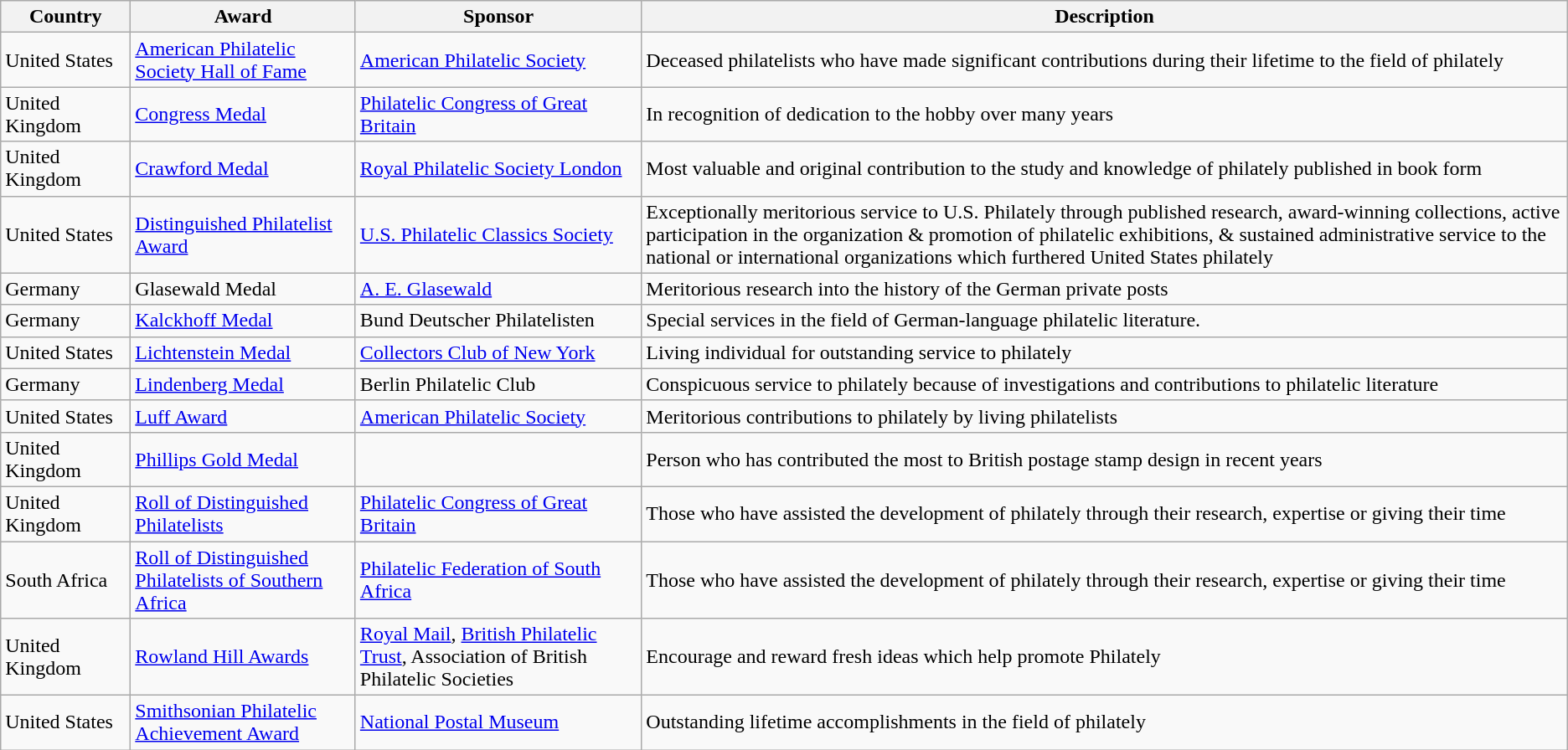<table class="wikitable sortable">
<tr>
<th style="width:6em;">Country</th>
<th>Award</th>
<th>Sponsor</th>
<th>Description</th>
</tr>
<tr>
<td>United States</td>
<td><a href='#'>American Philatelic Society Hall of Fame</a></td>
<td><a href='#'>American Philatelic Society</a></td>
<td>Deceased philatelists who have made significant contributions during their lifetime to the field of philately</td>
</tr>
<tr>
<td>United Kingdom</td>
<td><a href='#'>Congress Medal</a></td>
<td><a href='#'>Philatelic Congress of Great Britain</a></td>
<td>In recognition of dedication to the hobby over many years</td>
</tr>
<tr>
<td>United Kingdom</td>
<td><a href='#'>Crawford Medal</a></td>
<td><a href='#'>Royal Philatelic Society London</a></td>
<td>Most valuable and original contribution to the study and knowledge of philately published in book form</td>
</tr>
<tr>
<td>United States</td>
<td><a href='#'>Distinguished Philatelist Award</a></td>
<td><a href='#'>U.S. Philatelic Classics Society</a></td>
<td>Exceptionally meritorious service to U.S. Philately through published research, award-winning collections, active participation in the organization & promotion of philatelic exhibitions, & sustained administrative service to the national or international organizations which furthered United States philately</td>
</tr>
<tr>
<td>Germany</td>
<td>Glasewald Medal</td>
<td><a href='#'>A. E. Glasewald</a></td>
<td>Meritorious research into the history of the German private posts</td>
</tr>
<tr>
<td>Germany</td>
<td><a href='#'>Kalckhoff Medal</a></td>
<td>Bund Deutscher Philatelisten</td>
<td>Special services in the field of German-language philatelic literature.</td>
</tr>
<tr>
<td>United States</td>
<td><a href='#'>Lichtenstein Medal</a></td>
<td><a href='#'>Collectors Club of New York</a></td>
<td>Living individual for outstanding service to philately</td>
</tr>
<tr>
<td>Germany</td>
<td><a href='#'>Lindenberg Medal</a></td>
<td>Berlin Philatelic Club</td>
<td>Conspicuous service to philately because of investigations and contributions to philatelic literature</td>
</tr>
<tr>
<td>United States</td>
<td><a href='#'>Luff Award</a></td>
<td><a href='#'>American Philatelic Society</a></td>
<td>Meritorious contributions to philately by living philatelists</td>
</tr>
<tr>
<td>United Kingdom</td>
<td><a href='#'>Phillips Gold Medal</a></td>
<td></td>
<td>Person who has contributed the most to British postage stamp design in recent years</td>
</tr>
<tr>
<td>United Kingdom</td>
<td><a href='#'>Roll of Distinguished Philatelists</a></td>
<td><a href='#'>Philatelic Congress of Great Britain</a></td>
<td>Those who have assisted the development of philately through their research, expertise or giving their time</td>
</tr>
<tr>
<td>South Africa</td>
<td><a href='#'>Roll of Distinguished Philatelists of Southern Africa</a></td>
<td><a href='#'>Philatelic Federation of South Africa</a></td>
<td>Those who have assisted the development of philately through their research, expertise or giving their time</td>
</tr>
<tr>
<td>United Kingdom</td>
<td><a href='#'>Rowland Hill Awards</a></td>
<td><a href='#'>Royal Mail</a>, <a href='#'>British Philatelic Trust</a>, Association of British Philatelic Societies</td>
<td>Encourage and reward fresh ideas which help promote Philately</td>
</tr>
<tr>
<td>United States</td>
<td><a href='#'>Smithsonian Philatelic Achievement Award</a></td>
<td><a href='#'>National Postal Museum</a></td>
<td>Outstanding lifetime accomplishments in the field of philately</td>
</tr>
</table>
